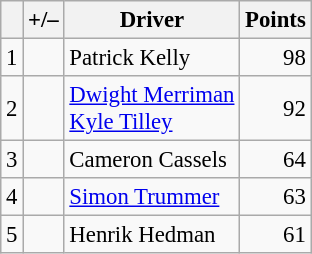<table class="wikitable" style="font-size: 95%;">
<tr>
<th scope="col"></th>
<th scope="col">+/–</th>
<th scope="col">Driver</th>
<th scope="col">Points</th>
</tr>
<tr>
<td align=center>1</td>
<td align="left"></td>
<td> Patrick Kelly</td>
<td align=right>98</td>
</tr>
<tr>
<td align=center>2</td>
<td align="left"></td>
<td> <a href='#'>Dwight Merriman</a><br> <a href='#'>Kyle Tilley</a></td>
<td align=right>92</td>
</tr>
<tr>
<td align=center>3</td>
<td align="left"></td>
<td> Cameron Cassels</td>
<td align=right>64</td>
</tr>
<tr>
<td align=center>4</td>
<td align="left"></td>
<td> <a href='#'>Simon Trummer</a></td>
<td align=right>63</td>
</tr>
<tr>
<td align=center>5</td>
<td align="left"></td>
<td> Henrik Hedman</td>
<td align=right>61</td>
</tr>
</table>
